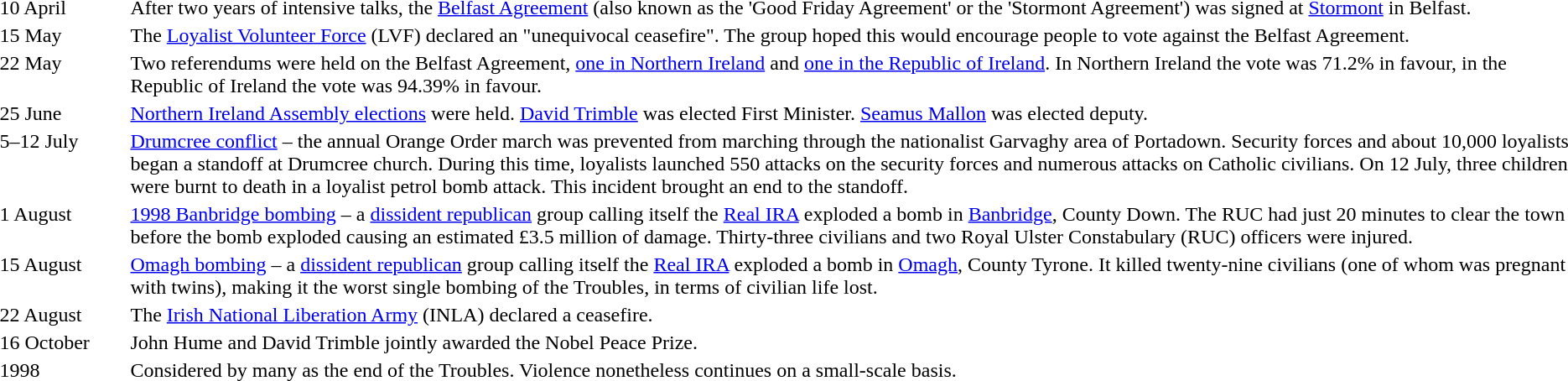<table width=100%>
<tr>
<td style="width:100px; valign=top">10 April</td>
<td>After two years of intensive talks, the <a href='#'>Belfast Agreement</a> (also known as the 'Good Friday Agreement' or the 'Stormont Agreement') was signed at <a href='#'>Stormont</a> in Belfast.</td>
</tr>
<tr>
<td valign="top">15 May</td>
<td>The <a href='#'>Loyalist Volunteer Force</a> (LVF) declared an "unequivocal ceasefire". The group hoped this would encourage people to vote against the Belfast Agreement.</td>
</tr>
<tr>
<td valign="top">22 May</td>
<td>Two referendums were held on the Belfast Agreement, <a href='#'>one in Northern Ireland</a> and <a href='#'>one in the Republic of Ireland</a>. In Northern Ireland the vote was 71.2% in favour, in the Republic of Ireland the vote was 94.39% in favour.</td>
</tr>
<tr>
<td valign="top">25 June</td>
<td><a href='#'>Northern Ireland Assembly elections</a> were held. <a href='#'>David Trimble</a> was elected First Minister. <a href='#'>Seamus Mallon</a> was elected deputy.</td>
</tr>
<tr>
<td valign="top">5–12 July</td>
<td><a href='#'>Drumcree conflict</a> – the annual Orange Order march was prevented from marching through the nationalist Garvaghy area of Portadown. Security forces and about 10,000 loyalists began a standoff at Drumcree church. During this time, loyalists launched 550 attacks on the security forces and numerous attacks on Catholic civilians. On 12 July, three children were burnt to death in a loyalist petrol bomb attack. This incident brought an end to the standoff.</td>
</tr>
<tr>
<td valign="top">1 August</td>
<td><a href='#'>1998 Banbridge bombing</a> – a <a href='#'>dissident republican</a> group calling itself the <a href='#'>Real IRA</a> exploded a bomb in <a href='#'>Banbridge</a>, County Down. The RUC had just 20 minutes to clear the town before the bomb exploded causing an estimated £3.5 million of damage. Thirty-three civilians and two Royal Ulster Constabulary (RUC) officers were injured.</td>
</tr>
<tr>
<td valign="top">15 August</td>
<td><a href='#'>Omagh bombing</a> – a <a href='#'>dissident republican</a> group calling itself the <a href='#'>Real IRA</a> exploded a bomb in <a href='#'>Omagh</a>, County Tyrone. It killed twenty-nine civilians (one of whom was pregnant with twins), making it the worst single bombing of the Troubles, in terms of civilian life lost.</td>
</tr>
<tr>
<td valign="top">22 August</td>
<td>The <a href='#'>Irish National Liberation Army</a> (INLA) declared a ceasefire.</td>
</tr>
<tr>
<td valign="top">16 October</td>
<td>John Hume and David Trimble jointly awarded the Nobel Peace Prize.</td>
</tr>
<tr>
<td valign="top">1998</td>
<td>Considered by many as the end of the Troubles. Violence nonetheless continues on a small-scale basis.</td>
</tr>
</table>
